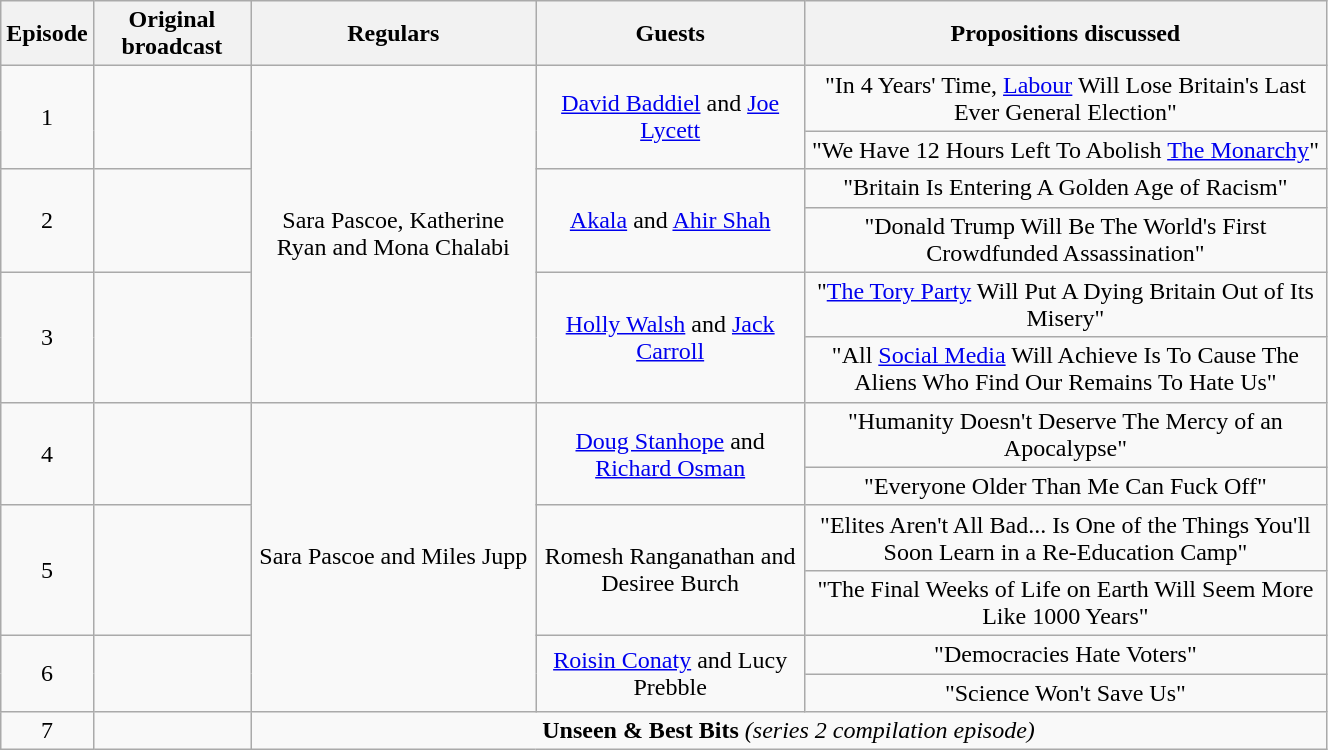<table class="wikitable" style="text-align:center; width:70%;">
<tr>
<th>Episode</th>
<th>Original broadcast</th>
<th>Regulars</th>
<th>Guests</th>
<th>Propositions discussed</th>
</tr>
<tr>
<td rowspan="2">1</td>
<td rowspan="2"></td>
<td rowspan="6">Sara Pascoe, Katherine Ryan and Mona Chalabi</td>
<td rowspan="2"><a href='#'>David Baddiel</a> and <a href='#'>Joe Lycett</a></td>
<td>"In 4 Years' Time, <a href='#'>Labour</a> Will Lose Britain's Last Ever General Election"</td>
</tr>
<tr>
<td>"We Have 12 Hours Left To Abolish <a href='#'>The Monarchy</a>"</td>
</tr>
<tr>
<td rowspan="2">2</td>
<td rowspan="2"></td>
<td rowspan="2"><a href='#'>Akala</a> and <a href='#'>Ahir Shah</a></td>
<td>"Britain Is Entering A Golden Age of Racism"</td>
</tr>
<tr>
<td>"Donald Trump Will Be The World's First Crowdfunded Assassination"</td>
</tr>
<tr>
<td rowspan="2">3</td>
<td rowspan="2"></td>
<td rowspan="2"><a href='#'>Holly Walsh</a> and <a href='#'>Jack Carroll</a></td>
<td>"<a href='#'>The Tory Party</a> Will Put A Dying Britain Out of Its Misery"</td>
</tr>
<tr>
<td>"All <a href='#'>Social Media</a> Will Achieve Is To Cause The Aliens Who Find Our Remains To Hate Us"</td>
</tr>
<tr>
<td rowspan="2">4</td>
<td rowspan="2"></td>
<td rowspan="6">Sara Pascoe and Miles Jupp</td>
<td rowspan="2"><a href='#'>Doug Stanhope</a> and <a href='#'>Richard Osman</a></td>
<td>"Humanity Doesn't Deserve The Mercy of an Apocalypse"</td>
</tr>
<tr>
<td>"Everyone Older Than Me Can Fuck Off"</td>
</tr>
<tr>
<td rowspan="2">5</td>
<td rowspan="2"></td>
<td rowspan="2">Romesh Ranganathan and Desiree Burch</td>
<td>"Elites Aren't All Bad... Is One of the Things You'll Soon Learn in a Re-Education Camp"</td>
</tr>
<tr>
<td>"The Final Weeks of Life on Earth Will Seem More Like 1000 Years"</td>
</tr>
<tr>
<td rowspan="2">6</td>
<td rowspan="2"></td>
<td rowspan="2"><a href='#'>Roisin Conaty</a> and Lucy Prebble</td>
<td>"Democracies Hate Voters"</td>
</tr>
<tr>
<td>"Science Won't Save Us"</td>
</tr>
<tr>
<td>7</td>
<td></td>
<td colspan="3"><strong>Unseen & Best Bits</strong> <em>(series 2 compilation episode)</em></td>
</tr>
</table>
